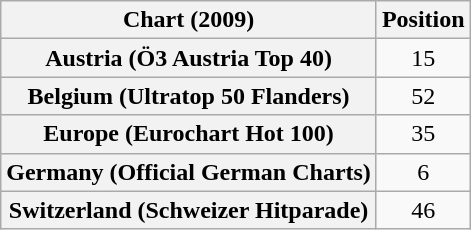<table class="wikitable sortable plainrowheaders" style="text-align:center">
<tr>
<th>Chart (2009)</th>
<th>Position</th>
</tr>
<tr>
<th scope="row">Austria (Ö3 Austria Top 40)</th>
<td>15</td>
</tr>
<tr>
<th scope="row">Belgium (Ultratop 50 Flanders)</th>
<td>52</td>
</tr>
<tr>
<th scope="row">Europe (Eurochart Hot 100)</th>
<td>35</td>
</tr>
<tr>
<th scope="row">Germany (Official German Charts)</th>
<td>6</td>
</tr>
<tr>
<th scope="row">Switzerland (Schweizer Hitparade)</th>
<td>46</td>
</tr>
</table>
